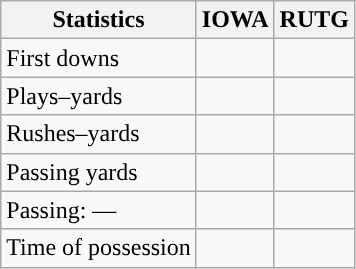<table class="wikitable" style="float:left">
<tr>
<th>Statistics</th>
<th>IOWA</th>
<th>RUTG</th>
</tr>
<tr>
<td>First downs</td>
<td></td>
<td></td>
</tr>
<tr>
<td>Plays–yards</td>
<td></td>
<td></td>
</tr>
<tr>
<td>Rushes–yards</td>
<td></td>
<td></td>
</tr>
<tr>
<td>Passing yards</td>
<td></td>
<td></td>
</tr>
<tr>
<td>Passing: ––</td>
<td></td>
<td></td>
</tr>
<tr>
<td>Time of possession</td>
<td></td>
<td></td>
</tr>
</table>
